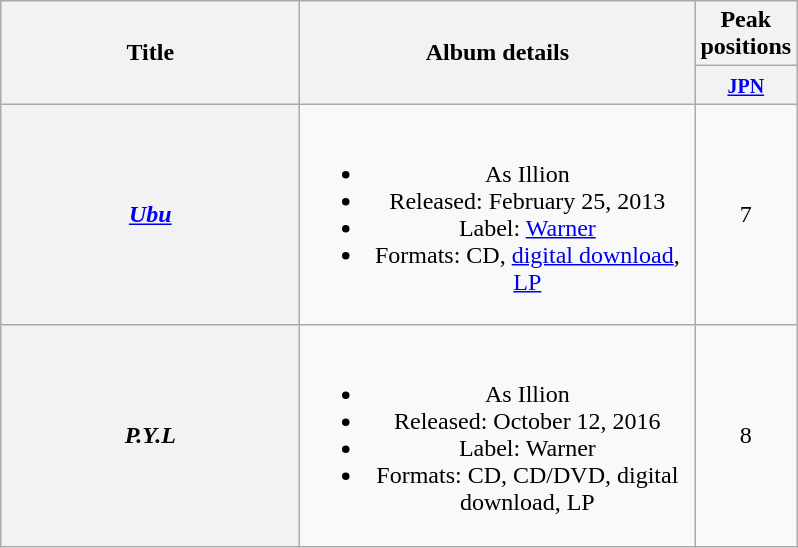<table class="wikitable plainrowheaders" style="text-align:center;">
<tr>
<th scope="col" style="width:12em;" rowspan="2">Title</th>
<th scope="col" style="width:16em;" rowspan="2">Album details</th>
<th scope="col" colspan="1">Peak positions</th>
</tr>
<tr>
<th scope="col" style="width:2.5em;"><small><a href='#'>JPN</a></small><br></th>
</tr>
<tr>
<th scope="row"><em><a href='#'>Ubu</a></em></th>
<td><br><ul><li>As Illion</li><li>Released: February 25, 2013</li><li>Label: <a href='#'>Warner</a></li><li>Formats: CD, <a href='#'>digital download</a>, <a href='#'>LP</a></li></ul></td>
<td>7</td>
</tr>
<tr>
<th scope="row"><em>P.Y.L</em></th>
<td><br><ul><li>As Illion</li><li>Released: October 12, 2016</li><li>Label: Warner</li><li>Formats: CD, CD/DVD, digital download, LP</li></ul></td>
<td>8</td>
</tr>
</table>
